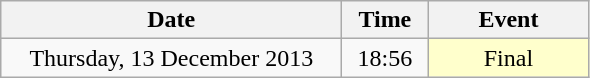<table class = "wikitable" style="text-align:center;">
<tr>
<th width=220>Date</th>
<th width=50>Time</th>
<th width=100>Event</th>
</tr>
<tr>
<td>Thursday, 13 December 2013</td>
<td>18:56</td>
<td bgcolor=ffffcc>Final</td>
</tr>
</table>
